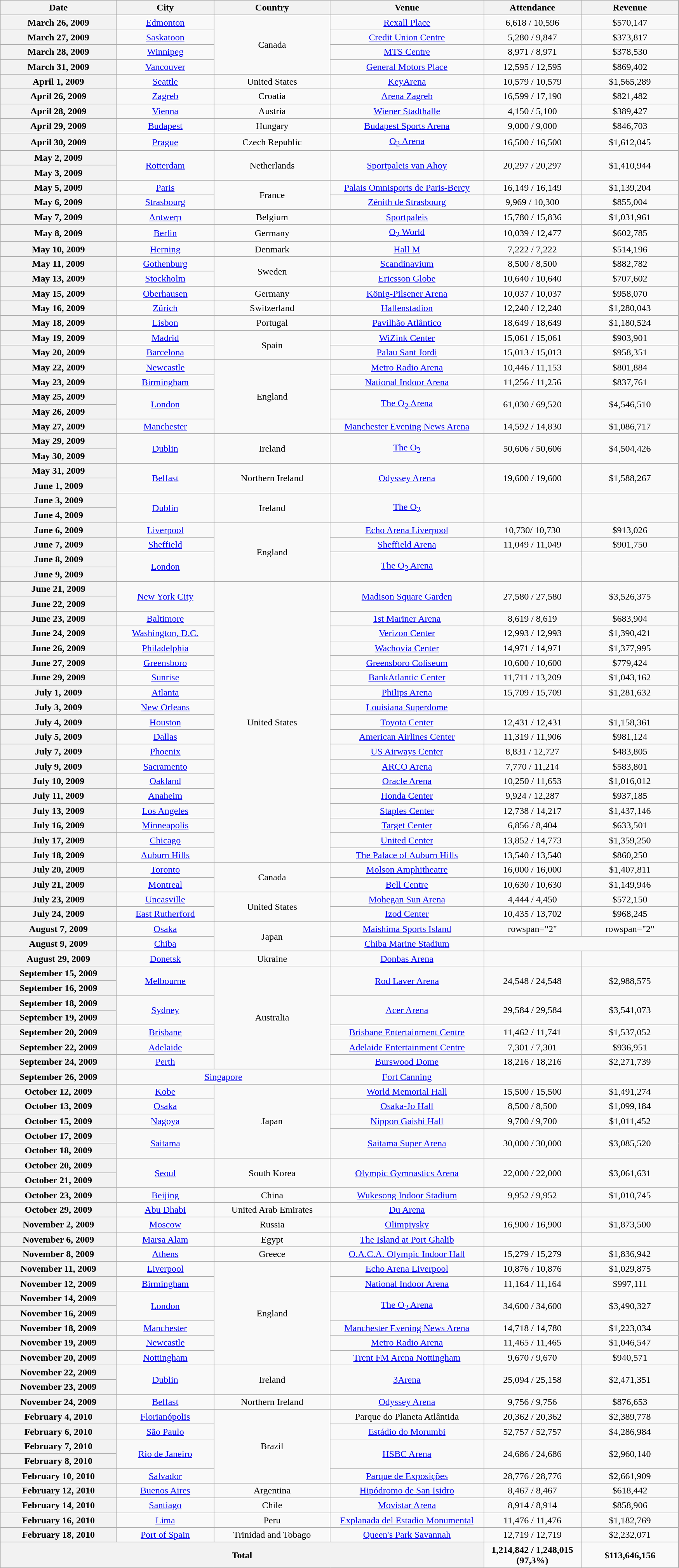<table class="wikitable plainrowheaders" style="text-align:center;">
<tr>
<th scope="col" style="width:12em;">Date</th>
<th scope="col" style="width:10em;">City</th>
<th scope="col" style="width:12em;">Country</th>
<th scope="col" style="width:16em;">Venue</th>
<th scope="col" style="width:10em;">Attendance</th>
<th scope="col" style="width:10em;">Revenue</th>
</tr>
<tr>
<th scope="row">March 26, 2009</th>
<td><a href='#'>Edmonton</a></td>
<td rowspan="4">Canada</td>
<td><a href='#'>Rexall Place</a></td>
<td>6,618 / 10,596</td>
<td>$570,147</td>
</tr>
<tr>
<th scope="row">March 27, 2009</th>
<td><a href='#'>Saskatoon</a></td>
<td><a href='#'>Credit Union Centre</a></td>
<td>5,280 / 9,847</td>
<td>$373,817</td>
</tr>
<tr>
<th scope="row">March 28, 2009</th>
<td><a href='#'>Winnipeg</a></td>
<td><a href='#'>MTS Centre</a></td>
<td>8,971 / 8,971</td>
<td>$378,530</td>
</tr>
<tr>
<th scope="row">March 31, 2009</th>
<td><a href='#'>Vancouver</a></td>
<td><a href='#'>General Motors Place</a></td>
<td>12,595 / 12,595</td>
<td>$869,402</td>
</tr>
<tr>
<th scope="row">April 1, 2009</th>
<td><a href='#'>Seattle</a></td>
<td>United States</td>
<td><a href='#'>KeyArena</a></td>
<td>10,579 / 10,579</td>
<td>$1,565,289</td>
</tr>
<tr>
<th scope="row">April 26, 2009</th>
<td><a href='#'>Zagreb</a></td>
<td>Croatia</td>
<td><a href='#'>Arena Zagreb</a></td>
<td>16,599 / 17,190</td>
<td>$821,482</td>
</tr>
<tr>
<th scope="row">April 28, 2009</th>
<td><a href='#'>Vienna</a></td>
<td>Austria</td>
<td><a href='#'>Wiener Stadthalle</a></td>
<td>4,150 / 5,100</td>
<td>$389,427</td>
</tr>
<tr>
<th scope="row">April 29, 2009</th>
<td><a href='#'>Budapest</a></td>
<td>Hungary</td>
<td><a href='#'>Budapest Sports Arena</a></td>
<td>9,000 / 9,000</td>
<td>$846,703</td>
</tr>
<tr>
<th scope="row">April 30, 2009</th>
<td><a href='#'>Prague</a></td>
<td>Czech Republic</td>
<td><a href='#'>O<sub>2</sub> Arena</a></td>
<td>16,500 / 16,500</td>
<td>$1,612,045</td>
</tr>
<tr>
<th scope="row">May 2, 2009</th>
<td rowspan="2"><a href='#'>Rotterdam</a></td>
<td rowspan="2">Netherlands</td>
<td rowspan="2"><a href='#'>Sportpaleis van Ahoy</a></td>
<td rowspan="2">20,297 / 20,297</td>
<td rowspan="2">$1,410,944</td>
</tr>
<tr>
<th scope="row">May 3, 2009</th>
</tr>
<tr>
<th scope="row">May 5, 2009</th>
<td><a href='#'>Paris</a></td>
<td rowspan="2">France</td>
<td><a href='#'>Palais Omnisports de Paris-Bercy</a></td>
<td>16,149 / 16,149</td>
<td>$1,139,204</td>
</tr>
<tr>
<th scope="row">May 6, 2009</th>
<td><a href='#'>Strasbourg</a></td>
<td><a href='#'>Zénith de Strasbourg</a></td>
<td>9,969 / 10,300</td>
<td>$855,004</td>
</tr>
<tr>
<th scope="row">May 7, 2009</th>
<td><a href='#'>Antwerp</a></td>
<td>Belgium</td>
<td><a href='#'>Sportpaleis</a></td>
<td>15,780 / 15,836</td>
<td>$1,031,961</td>
</tr>
<tr>
<th scope="row">May 8, 2009</th>
<td><a href='#'>Berlin</a></td>
<td>Germany</td>
<td><a href='#'>O<sub>2</sub> World</a></td>
<td>10,039 / 12,477</td>
<td>$602,785</td>
</tr>
<tr>
<th scope="row">May 10, 2009</th>
<td><a href='#'>Herning</a></td>
<td>Denmark</td>
<td><a href='#'>Hall M</a></td>
<td>7,222 / 7,222</td>
<td>$514,196</td>
</tr>
<tr>
<th scope="row">May 11, 2009</th>
<td><a href='#'>Gothenburg</a></td>
<td rowspan="2">Sweden</td>
<td><a href='#'>Scandinavium</a></td>
<td>8,500 / 8,500</td>
<td>$882,782</td>
</tr>
<tr>
<th scope="row">May 13, 2009</th>
<td><a href='#'>Stockholm</a></td>
<td><a href='#'>Ericsson Globe</a></td>
<td>10,640 / 10,640</td>
<td>$707,602</td>
</tr>
<tr>
<th scope="row">May 15, 2009</th>
<td><a href='#'>Oberhausen</a></td>
<td>Germany</td>
<td><a href='#'>König-Pilsener Arena</a></td>
<td>10,037 / 10,037</td>
<td>$958,070</td>
</tr>
<tr>
<th scope="row">May 16, 2009</th>
<td><a href='#'>Zürich</a></td>
<td>Switzerland</td>
<td><a href='#'>Hallenstadion</a></td>
<td>12,240 / 12,240</td>
<td>$1,280,043</td>
</tr>
<tr>
<th scope="row">May 18, 2009</th>
<td><a href='#'>Lisbon</a></td>
<td>Portugal</td>
<td><a href='#'>Pavilhão Atlântico</a></td>
<td>18,649 / 18,649</td>
<td>$1,180,524</td>
</tr>
<tr>
<th scope="row">May 19, 2009</th>
<td><a href='#'>Madrid</a></td>
<td rowspan="2">Spain</td>
<td><a href='#'>WiZink Center</a></td>
<td>15,061 / 15,061</td>
<td>$903,901</td>
</tr>
<tr>
<th scope="row">May 20, 2009</th>
<td><a href='#'>Barcelona</a></td>
<td><a href='#'>Palau Sant Jordi</a></td>
<td>15,013 / 15,013</td>
<td>$958,351</td>
</tr>
<tr>
<th scope="row">May 22, 2009</th>
<td><a href='#'>Newcastle</a></td>
<td rowspan="5">England</td>
<td><a href='#'>Metro Radio Arena</a></td>
<td>10,446 / 11,153</td>
<td>$801,884</td>
</tr>
<tr>
<th scope="row">May 23, 2009</th>
<td><a href='#'>Birmingham</a></td>
<td><a href='#'>National Indoor Arena</a></td>
<td>11,256 / 11,256</td>
<td>$837,761</td>
</tr>
<tr>
<th scope="row">May 25, 2009</th>
<td rowspan="2"><a href='#'>London</a></td>
<td rowspan="2"><a href='#'>The O<sub>2</sub> Arena</a></td>
<td rowspan="2">61,030 / 69,520</td>
<td rowspan="2">$4,546,510</td>
</tr>
<tr>
<th scope="row">May 26, 2009</th>
</tr>
<tr>
<th scope="row">May 27, 2009</th>
<td><a href='#'>Manchester</a></td>
<td><a href='#'>Manchester Evening News Arena</a></td>
<td>14,592 / 14,830</td>
<td>$1,086,717</td>
</tr>
<tr>
<th scope="row">May 29, 2009</th>
<td rowspan="2"><a href='#'>Dublin</a></td>
<td rowspan="2">Ireland</td>
<td rowspan="2"><a href='#'>The O<sub>2</sub></a></td>
<td rowspan="2">50,606 / 50,606</td>
<td rowspan="2">$4,504,426</td>
</tr>
<tr>
<th scope="row">May 30, 2009</th>
</tr>
<tr>
<th scope="row">May 31, 2009</th>
<td rowspan="2"><a href='#'>Belfast</a></td>
<td rowspan="2">Northern Ireland</td>
<td rowspan="2"><a href='#'>Odyssey Arena</a></td>
<td rowspan="2">19,600 / 19,600</td>
<td rowspan="2">$1,588,267</td>
</tr>
<tr>
<th scope="row">June 1, 2009</th>
</tr>
<tr>
<th scope="row">June 3, 2009</th>
<td rowspan="2"><a href='#'>Dublin</a></td>
<td rowspan="2">Ireland</td>
<td rowspan="2"><a href='#'>The O<sub>2</sub></a></td>
<td rowspan="2"></td>
<td rowspan="2"></td>
</tr>
<tr>
<th scope="row">June 4, 2009</th>
</tr>
<tr>
<th scope="row">June 6, 2009</th>
<td><a href='#'>Liverpool</a></td>
<td rowspan="4">England</td>
<td><a href='#'>Echo Arena Liverpool</a></td>
<td>10,730/ 10,730</td>
<td>$913,026</td>
</tr>
<tr>
<th scope="row">June 7, 2009</th>
<td><a href='#'>Sheffield</a></td>
<td><a href='#'>Sheffield Arena</a></td>
<td>11,049 / 11,049</td>
<td>$901,750</td>
</tr>
<tr>
<th scope="row">June 8, 2009</th>
<td rowspan="2"><a href='#'>London</a></td>
<td rowspan="2"><a href='#'>The O<sub>2</sub> Arena</a></td>
<td rowspan="2"></td>
<td rowspan="2"></td>
</tr>
<tr>
<th scope="row">June 9, 2009</th>
</tr>
<tr>
<th scope="row">June 21, 2009</th>
<td rowspan="2"><a href='#'>New York City</a></td>
<td rowspan="19">United States</td>
<td rowspan="2"><a href='#'>Madison Square Garden</a></td>
<td rowspan="2">27,580 / 27,580</td>
<td rowspan="2">$3,526,375</td>
</tr>
<tr>
<th scope="row">June 22, 2009</th>
</tr>
<tr>
<th scope="row">June 23, 2009</th>
<td><a href='#'>Baltimore</a></td>
<td><a href='#'>1st Mariner Arena</a></td>
<td>8,619 / 8,619</td>
<td>$683,904</td>
</tr>
<tr>
<th scope="row">June 24, 2009</th>
<td><a href='#'>Washington, D.C.</a></td>
<td><a href='#'>Verizon Center</a></td>
<td>12,993 / 12,993</td>
<td>$1,390,421</td>
</tr>
<tr>
<th scope="row">June 26, 2009</th>
<td><a href='#'>Philadelphia</a></td>
<td><a href='#'>Wachovia Center</a></td>
<td>14,971 / 14,971</td>
<td>$1,377,995</td>
</tr>
<tr>
<th scope="row">June 27, 2009</th>
<td><a href='#'>Greensboro</a></td>
<td><a href='#'>Greensboro Coliseum</a></td>
<td>10,600 / 10,600</td>
<td>$779,424</td>
</tr>
<tr>
<th scope="row">June 29, 2009</th>
<td><a href='#'>Sunrise</a></td>
<td><a href='#'>BankAtlantic Center</a></td>
<td>11,711 / 13,209</td>
<td>$1,043,162</td>
</tr>
<tr>
<th scope="row">July 1, 2009</th>
<td><a href='#'>Atlanta</a></td>
<td><a href='#'>Philips Arena</a></td>
<td>15,709 / 15,709</td>
<td>$1,281,632</td>
</tr>
<tr>
<th scope="row">July 3, 2009</th>
<td><a href='#'>New Orleans</a></td>
<td><a href='#'>Louisiana Superdome</a></td>
<td></td>
<td></td>
</tr>
<tr>
<th scope="row">July 4, 2009</th>
<td><a href='#'>Houston</a></td>
<td><a href='#'>Toyota Center</a></td>
<td>12,431 / 12,431</td>
<td>$1,158,361</td>
</tr>
<tr>
<th scope="row">July 5, 2009</th>
<td><a href='#'>Dallas</a></td>
<td><a href='#'>American Airlines Center</a></td>
<td>11,319 / 11,906</td>
<td>$981,124</td>
</tr>
<tr>
<th scope="row">July 7, 2009</th>
<td><a href='#'>Phoenix</a></td>
<td><a href='#'>US Airways Center</a></td>
<td>8,831 / 12,727</td>
<td>$483,805</td>
</tr>
<tr>
<th scope="row">July 9, 2009</th>
<td><a href='#'>Sacramento</a></td>
<td><a href='#'>ARCO Arena</a></td>
<td>7,770 / 11,214</td>
<td>$583,801</td>
</tr>
<tr>
<th scope="row">July 10, 2009</th>
<td><a href='#'>Oakland</a></td>
<td><a href='#'>Oracle Arena</a></td>
<td>10,250 / 11,653</td>
<td>$1,016,012</td>
</tr>
<tr>
<th scope="row">July 11, 2009</th>
<td><a href='#'>Anaheim</a></td>
<td><a href='#'>Honda Center</a></td>
<td>9,924 / 12,287</td>
<td>$937,185</td>
</tr>
<tr>
<th scope="row">July 13, 2009</th>
<td><a href='#'>Los Angeles</a></td>
<td><a href='#'>Staples Center</a></td>
<td>12,738 / 14,217</td>
<td>$1,437,146</td>
</tr>
<tr>
<th scope="row">July 16, 2009</th>
<td><a href='#'>Minneapolis</a></td>
<td><a href='#'>Target Center</a></td>
<td>6,856 / 8,404</td>
<td>$633,501</td>
</tr>
<tr>
<th scope="row">July 17, 2009</th>
<td><a href='#'>Chicago</a></td>
<td><a href='#'>United Center</a></td>
<td>13,852 / 14,773</td>
<td>$1,359,250</td>
</tr>
<tr>
<th scope="row">July 18, 2009</th>
<td><a href='#'>Auburn Hills</a></td>
<td><a href='#'>The Palace of Auburn Hills</a></td>
<td>13,540 / 13,540</td>
<td>$860,250</td>
</tr>
<tr>
<th scope="row">July 20, 2009</th>
<td><a href='#'>Toronto</a></td>
<td rowspan="2">Canada</td>
<td><a href='#'>Molson Amphitheatre</a></td>
<td>16,000 / 16,000</td>
<td>$1,407,811</td>
</tr>
<tr>
<th scope="row">July 21, 2009</th>
<td><a href='#'>Montreal</a></td>
<td><a href='#'>Bell Centre</a></td>
<td>10,630 / 10,630</td>
<td>$1,149,946</td>
</tr>
<tr>
<th scope="row">July 23, 2009</th>
<td><a href='#'>Uncasville</a></td>
<td rowspan="2">United States</td>
<td><a href='#'>Mohegan Sun Arena</a></td>
<td>4,444 / 4,450</td>
<td>$572,150</td>
</tr>
<tr>
<th scope="row">July 24, 2009</th>
<td><a href='#'>East Rutherford</a></td>
<td><a href='#'>Izod Center</a></td>
<td>10,435 / 13,702</td>
<td>$968,245</td>
</tr>
<tr>
<th scope="row">August 7, 2009</th>
<td><a href='#'>Osaka</a></td>
<td rowspan="2">Japan</td>
<td><a href='#'>Maishima Sports Island</a></td>
<td>rowspan="2" </td>
<td>rowspan="2" </td>
</tr>
<tr>
<th scope="row">August 9, 2009</th>
<td><a href='#'>Chiba</a></td>
<td><a href='#'>Chiba Marine Stadium</a></td>
</tr>
<tr>
<th scope="row">August 29, 2009</th>
<td><a href='#'>Donetsk</a></td>
<td>Ukraine</td>
<td><a href='#'>Donbas Arena</a></td>
<td></td>
<td></td>
</tr>
<tr>
<th scope="row">September 15, 2009</th>
<td rowspan="2"><a href='#'>Melbourne</a></td>
<td rowspan="7">Australia</td>
<td rowspan="2"><a href='#'>Rod Laver Arena</a></td>
<td rowspan="2">24,548 / 24,548</td>
<td rowspan="2">$2,988,575</td>
</tr>
<tr>
<th scope="row">September 16, 2009</th>
</tr>
<tr>
<th scope="row">September 18, 2009</th>
<td rowspan="2"><a href='#'>Sydney</a></td>
<td rowspan="2"><a href='#'>Acer Arena</a></td>
<td rowspan="2">29,584 / 29,584</td>
<td rowspan="2">$3,541,073</td>
</tr>
<tr>
<th scope="row">September 19, 2009</th>
</tr>
<tr>
<th scope="row">September 20, 2009</th>
<td><a href='#'>Brisbane</a></td>
<td><a href='#'>Brisbane Entertainment Centre</a></td>
<td>11,462 / 11,741</td>
<td>$1,537,052</td>
</tr>
<tr>
<th scope="row">September 22, 2009</th>
<td><a href='#'>Adelaide</a></td>
<td><a href='#'>Adelaide Entertainment Centre</a></td>
<td>7,301 / 7,301</td>
<td>$936,951</td>
</tr>
<tr>
<th scope="row">September 24, 2009</th>
<td><a href='#'>Perth</a></td>
<td><a href='#'>Burswood Dome</a></td>
<td>18,216 / 18,216</td>
<td>$2,271,739</td>
</tr>
<tr>
<th scope="row">September 26, 2009</th>
<td colspan="2"><a href='#'>Singapore</a></td>
<td><a href='#'>Fort Canning</a></td>
<td></td>
<td></td>
</tr>
<tr>
<th scope="row">October 12, 2009</th>
<td><a href='#'>Kobe</a></td>
<td rowspan="5">Japan</td>
<td><a href='#'>World Memorial Hall</a></td>
<td>15,500 / 15,500</td>
<td>$1,491,274</td>
</tr>
<tr>
<th scope="row">October 13, 2009</th>
<td><a href='#'>Osaka</a></td>
<td><a href='#'>Osaka-Jo Hall</a></td>
<td>8,500 / 8,500</td>
<td>$1,099,184</td>
</tr>
<tr>
<th scope="row">October 15, 2009</th>
<td><a href='#'>Nagoya</a></td>
<td><a href='#'>Nippon Gaishi Hall</a></td>
<td>9,700 / 9,700</td>
<td>$1,011,452</td>
</tr>
<tr>
<th scope="row">October 17, 2009</th>
<td rowspan="2"><a href='#'>Saitama</a></td>
<td rowspan="2"><a href='#'>Saitama Super Arena</a></td>
<td rowspan="2">30,000 / 30,000</td>
<td rowspan="2">$3,085,520</td>
</tr>
<tr>
<th scope="row">October 18, 2009</th>
</tr>
<tr>
<th scope="row">October 20, 2009</th>
<td rowspan="2"><a href='#'>Seoul</a></td>
<td rowspan="2">South Korea</td>
<td rowspan="2"><a href='#'>Olympic Gymnastics Arena</a></td>
<td rowspan="2">22,000 / 22,000</td>
<td rowspan="2">$3,061,631</td>
</tr>
<tr>
<th scope="row">October 21, 2009</th>
</tr>
<tr>
<th scope="row">October 23, 2009</th>
<td><a href='#'>Beijing</a></td>
<td>China</td>
<td><a href='#'>Wukesong Indoor Stadium</a></td>
<td>9,952 / 9,952</td>
<td>$1,010,745</td>
</tr>
<tr>
<th scope="row">October 29, 2009</th>
<td><a href='#'>Abu Dhabi</a></td>
<td>United Arab Emirates</td>
<td><a href='#'>Du Arena</a></td>
<td></td>
<td></td>
</tr>
<tr>
<th scope="row">November 2, 2009</th>
<td><a href='#'>Moscow</a></td>
<td>Russia</td>
<td><a href='#'>Olimpiysky</a></td>
<td>16,900 / 16,900</td>
<td>$1,873,500</td>
</tr>
<tr>
<th scope="row">November 6, 2009</th>
<td><a href='#'>Marsa Alam</a></td>
<td>Egypt</td>
<td><a href='#'>The Island at Port Ghalib</a></td>
<td></td>
<td></td>
</tr>
<tr>
<th scope="row">November 8, 2009</th>
<td><a href='#'>Athens</a></td>
<td>Greece</td>
<td><a href='#'>O.A.C.A. Olympic Indoor Hall</a></td>
<td>15,279 / 15,279</td>
<td>$1,836,942</td>
</tr>
<tr>
<th scope="row">November 11, 2009</th>
<td><a href='#'>Liverpool</a></td>
<td rowspan="7">England</td>
<td><a href='#'>Echo Arena Liverpool</a></td>
<td>10,876 / 10,876</td>
<td>$1,029,875</td>
</tr>
<tr>
<th scope="row">November 12, 2009</th>
<td><a href='#'>Birmingham</a></td>
<td><a href='#'>National Indoor Arena</a></td>
<td>11,164 / 11,164</td>
<td>$997,111</td>
</tr>
<tr>
<th scope="row">November 14, 2009</th>
<td rowspan="2"><a href='#'>London</a></td>
<td rowspan="2"><a href='#'>The O<sub>2</sub> Arena</a></td>
<td rowspan="2">34,600 / 34,600</td>
<td rowspan="2">$3,490,327</td>
</tr>
<tr>
<th scope="row">November 16, 2009</th>
</tr>
<tr>
<th scope="row">November 18, 2009</th>
<td><a href='#'>Manchester</a></td>
<td><a href='#'>Manchester Evening News Arena</a></td>
<td>14,718 / 14,780</td>
<td>$1,223,034</td>
</tr>
<tr>
<th scope="row">November 19, 2009</th>
<td><a href='#'>Newcastle</a></td>
<td><a href='#'>Metro Radio Arena</a></td>
<td>11,465 / 11,465</td>
<td>$1,046,547</td>
</tr>
<tr>
<th scope="row">November 20, 2009</th>
<td><a href='#'>Nottingham</a></td>
<td><a href='#'>Trent FM Arena Nottingham</a></td>
<td>9,670 / 9,670</td>
<td>$940,571</td>
</tr>
<tr>
<th scope="row">November 22, 2009</th>
<td rowspan="2"><a href='#'>Dublin</a></td>
<td rowspan="2">Ireland</td>
<td rowspan="2"><a href='#'>3Arena</a></td>
<td rowspan="2">25,094 / 25,158</td>
<td rowspan="2">$2,471,351</td>
</tr>
<tr>
<th scope="row">November 23, 2009</th>
</tr>
<tr>
<th scope="row">November 24, 2009</th>
<td><a href='#'>Belfast</a></td>
<td>Northern Ireland</td>
<td><a href='#'>Odyssey Arena</a></td>
<td>9,756 / 9,756</td>
<td>$876,653</td>
</tr>
<tr>
<th scope="row">February 4, 2010</th>
<td><a href='#'>Florianópolis</a></td>
<td rowspan="5">Brazil</td>
<td>Parque do Planeta Atlântida</td>
<td>20,362 / 20,362</td>
<td>$2,389,778</td>
</tr>
<tr>
<th scope="row">February 6, 2010</th>
<td><a href='#'>São Paulo</a></td>
<td><a href='#'>Estádio do Morumbi</a></td>
<td>52,757 / 52,757</td>
<td>$4,286,984</td>
</tr>
<tr>
<th scope="row">February 7, 2010</th>
<td rowspan="2"><a href='#'>Rio de Janeiro</a></td>
<td rowspan="2"><a href='#'>HSBC Arena</a></td>
<td rowspan="2">24,686 / 24,686</td>
<td rowspan="2">$2,960,140</td>
</tr>
<tr>
<th scope="row">February 8, 2010</th>
</tr>
<tr>
<th scope="row">February 10, 2010</th>
<td><a href='#'>Salvador</a></td>
<td><a href='#'>Parque de Exposições</a></td>
<td>28,776 / 28,776</td>
<td>$2,661,909</td>
</tr>
<tr>
<th scope="row">February 12, 2010</th>
<td><a href='#'>Buenos Aires</a></td>
<td>Argentina</td>
<td><a href='#'>Hipódromo de San Isidro</a></td>
<td>8,467 / 8,467</td>
<td>$618,442</td>
</tr>
<tr>
<th scope="row">February 14, 2010</th>
<td><a href='#'>Santiago</a></td>
<td>Chile</td>
<td><a href='#'>Movistar Arena</a></td>
<td>8,914 / 8,914</td>
<td>$858,906</td>
</tr>
<tr>
<th scope="row">February 16, 2010</th>
<td><a href='#'>Lima</a></td>
<td>Peru</td>
<td><a href='#'>Explanada del Estadio Monumental</a></td>
<td>11,476 / 11,476</td>
<td>$1,182,769</td>
</tr>
<tr>
<th scope="row">February 18, 2010</th>
<td><a href='#'>Port of Spain</a></td>
<td>Trinidad and Tobago</td>
<td><a href='#'>Queen's Park Savannah</a></td>
<td>12,719 / 12,719</td>
<td>$2,232,071</td>
</tr>
<tr>
<th colspan="4">Total</th>
<td><strong>1,214,842 / 1,248,015</strong> <strong>(97,3%)</strong></td>
<td><strong>$113,646,156</strong></td>
</tr>
</table>
